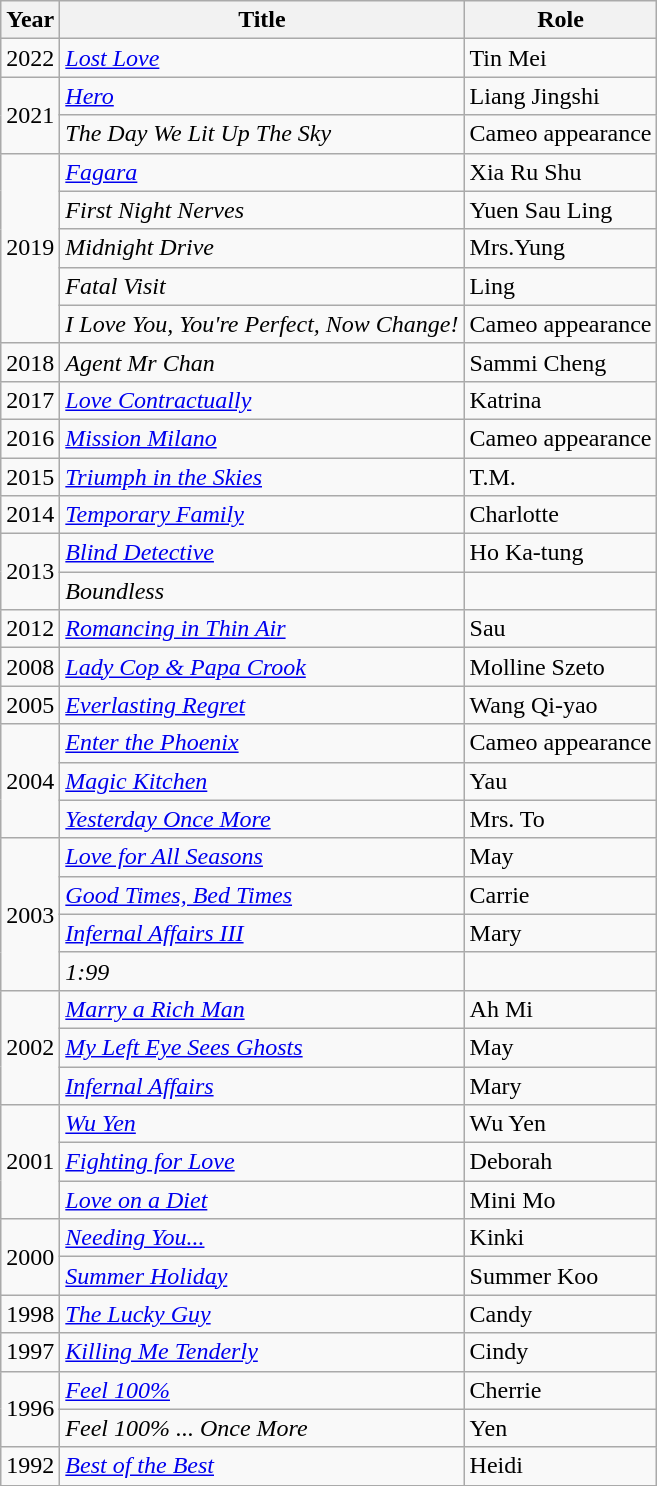<table class="wikitable sortable">
<tr>
<th>Year</th>
<th>Title</th>
<th>Role</th>
</tr>
<tr>
<td>2022</td>
<td><em><a href='#'>Lost Love</a></em></td>
<td>Tin Mei</td>
</tr>
<tr>
<td rowspan="2">2021</td>
<td><em><a href='#'>Hero</a></em></td>
<td>Liang Jingshi</td>
</tr>
<tr>
<td><em>The Day We Lit Up The Sky</em></td>
<td>Cameo appearance</td>
</tr>
<tr>
<td rowspan="5">2019</td>
<td><a href='#'><em>Fagara</em></a></td>
<td>Xia Ru Shu</td>
</tr>
<tr>
<td><em>First Night Nerves</em></td>
<td>Yuen Sau Ling</td>
</tr>
<tr>
<td><em>Midnight Drive</em></td>
<td>Mrs.Yung</td>
</tr>
<tr>
<td><em>Fatal Visit</em></td>
<td>Ling</td>
</tr>
<tr>
<td><em>I Love You, You're Perfect, Now Change!</em></td>
<td>Cameo appearance</td>
</tr>
<tr>
<td>2018</td>
<td><em>Agent Mr Chan</em></td>
<td>Sammi Cheng</td>
</tr>
<tr>
<td>2017</td>
<td><em><a href='#'>Love Contractually</a></em></td>
<td>Katrina</td>
</tr>
<tr>
<td>2016</td>
<td><em><a href='#'>Mission Milano</a></em></td>
<td>Cameo appearance</td>
</tr>
<tr>
<td>2015</td>
<td><em><a href='#'>Triumph in the Skies</a></em></td>
<td>T.M.</td>
</tr>
<tr>
<td>2014</td>
<td><em><a href='#'>Temporary Family</a></em></td>
<td>Charlotte</td>
</tr>
<tr>
<td rowspan="2">2013</td>
<td><em><a href='#'>Blind Detective</a></em></td>
<td>Ho Ka-tung</td>
</tr>
<tr>
<td><em>Boundless</em></td>
<td></td>
</tr>
<tr>
<td>2012</td>
<td><em><a href='#'>Romancing in Thin Air</a></em></td>
<td>Sau</td>
</tr>
<tr>
<td>2008</td>
<td><em><a href='#'>Lady Cop & Papa Crook</a></em></td>
<td>Molline Szeto</td>
</tr>
<tr>
<td>2005</td>
<td><em><a href='#'>Everlasting Regret</a></em></td>
<td>Wang Qi-yao</td>
</tr>
<tr>
<td rowspan="3">2004</td>
<td><em><a href='#'>Enter the Phoenix</a></em></td>
<td>Cameo appearance</td>
</tr>
<tr>
<td><em><a href='#'>Magic Kitchen</a></em></td>
<td>Yau</td>
</tr>
<tr>
<td><em><a href='#'>Yesterday Once More</a></em></td>
<td>Mrs. To</td>
</tr>
<tr>
<td rowspan="4">2003</td>
<td><em><a href='#'>Love for All Seasons</a></em></td>
<td>May</td>
</tr>
<tr>
<td><em><a href='#'>Good Times, Bed Times</a></em></td>
<td>Carrie</td>
</tr>
<tr>
<td><em><a href='#'>Infernal Affairs III</a></em></td>
<td>Mary</td>
</tr>
<tr>
<td><em>1:99</em></td>
<td></td>
</tr>
<tr>
<td rowspan="3">2002</td>
<td><em><a href='#'>Marry a Rich Man</a></em></td>
<td>Ah Mi</td>
</tr>
<tr>
<td><em><a href='#'>My Left Eye Sees Ghosts</a></em></td>
<td>May</td>
</tr>
<tr>
<td><em><a href='#'>Infernal Affairs</a></em></td>
<td>Mary</td>
</tr>
<tr>
<td rowspan="3">2001</td>
<td><em><a href='#'>Wu Yen</a></em></td>
<td>Wu Yen</td>
</tr>
<tr>
<td><em><a href='#'>Fighting for Love</a></em></td>
<td>Deborah</td>
</tr>
<tr>
<td><em><a href='#'>Love on a Diet</a></em></td>
<td>Mini Mo</td>
</tr>
<tr>
<td rowspan="2">2000</td>
<td><em><a href='#'>Needing You...</a></em></td>
<td>Kinki</td>
</tr>
<tr>
<td><em><a href='#'>Summer Holiday</a></em></td>
<td>Summer Koo</td>
</tr>
<tr>
<td>1998</td>
<td><em><a href='#'>The Lucky Guy</a></em></td>
<td>Candy</td>
</tr>
<tr>
<td>1997</td>
<td><em><a href='#'>Killing Me Tenderly</a></em></td>
<td>Cindy</td>
</tr>
<tr>
<td rowspan="2">1996</td>
<td><em><a href='#'>Feel 100%</a></em></td>
<td>Cherrie</td>
</tr>
<tr>
<td><em>Feel 100% ... Once More</em></td>
<td>Yen</td>
</tr>
<tr>
<td>1992</td>
<td><em><a href='#'>Best of the Best</a></em></td>
<td>Heidi</td>
</tr>
</table>
